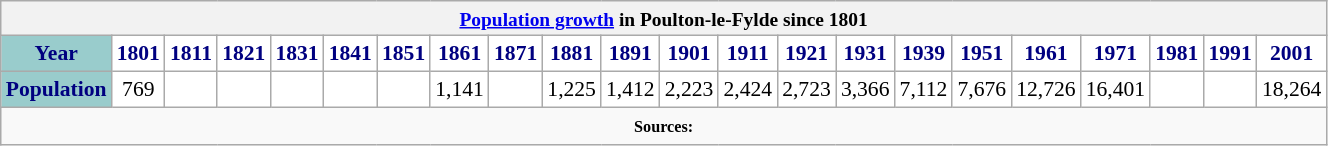<table class="wikitable" style="font-size:90%;width:70%;border:0px;text-align:center;line-height:120%;">
<tr>
<th colspan="22" style="text-align:center;font-size:90%;"><a href='#'>Population growth</a> in Poulton-le-Fylde since 1801</th>
</tr>
<tr>
<th style="background: #99CCCC; color: #000080" height="17">Year</th>
<th style="background: #FFFFFF; color:#000080;">1801</th>
<th style="background: #FFFFFF; color:#000080;">1811</th>
<th style="background: #FFFFFF; color:#000080;">1821</th>
<th style="background: #FFFFFF; color:#000080;">1831</th>
<th style="background: #FFFFFF; color:#000080;">1841</th>
<th style="background: #FFFFFF; color:#000080;">1851</th>
<th style="background: #FFFFFF; color:#000080;">1861</th>
<th style="background: #FFFFFF; color:#000080;">1871</th>
<th style="background: #FFFFFF; color:#000080;">1881</th>
<th style="background: #FFFFFF; color:#000080;">1891</th>
<th style="background: #FFFFFF; color:#000080;">1901</th>
<th style="background: #FFFFFF; color:#000080;">1911</th>
<th style="background: #FFFFFF; color:#000080;">1921</th>
<th style="background: #FFFFFF; color:#000080;">1931</th>
<th style="background: #FFFFFF; color:#000080;">1939</th>
<th style="background: #FFFFFF; color:#000080;">1951</th>
<th style="background: #FFFFFF; color:#000080;">1961</th>
<th style="background: #FFFFFF; color:#000080;">1971</th>
<th style="background: #FFFFFF; color:#000080;">1981</th>
<th style="background: #FFFFFF; color:#000080;">1991</th>
<th style="background: #FFFFFF; color:#000080;">2001</th>
</tr>
<tr Align="center">
<th style="background: #99CCCC; color: #000080" height="17">Population</th>
<td style="background: #FFFFFF; color: black;">769</td>
<td style="background: #FFFFFF; color: black;"></td>
<td style="background: #FFFFFF; color: black;"></td>
<td style="background: #FFFFFF; color: black;"></td>
<td style="background: #FFFFFF; color: black;"></td>
<td style="background: #FFFFFF; color: black;"></td>
<td style="background: #FFFFFF; color: black;">1,141</td>
<td style="background: #FFFFFF; color: black;"></td>
<td style="background: #FFFFFF; color: black;">1,225</td>
<td style="background: #FFFFFF; color: black;">1,412</td>
<td style="background: #FFFFFF; color: black;">2,223</td>
<td style="background: #FFFFFF; color: black;">2,424</td>
<td style="background: #FFFFFF; color: black;">2,723</td>
<td style="background: #FFFFFF; color: black;">3,366</td>
<td style="background: #FFFFFF; color: black;">7,112</td>
<td style="background: #FFFFFF; color: black;">7,676</td>
<td style="background: #FFFFFF; color: black;">12,726</td>
<td style="background: #FFFFFF; color: black;">16,401</td>
<td style="background: #FFFFFF; color: black;"></td>
<td style="background: #FFFFFF; color: black;"></td>
<td style="background: #FFFFFF; color: black;">18,264</td>
</tr>
<tr>
<td colspan="22" style="text-align:center;font-size:90%;"><small><strong>Sources: </strong></small></td>
</tr>
</table>
